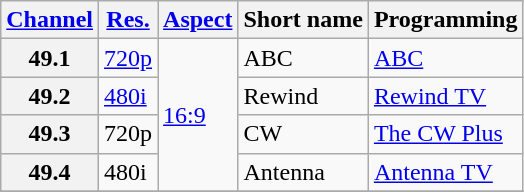<table class="wikitable">
<tr>
<th scope = "col"><a href='#'>Channel</a></th>
<th scope = "col"><a href='#'>Res.</a></th>
<th scope = "col"><a href='#'>Aspect</a></th>
<th scope = "col">Short name</th>
<th scope = "col">Programming</th>
</tr>
<tr>
<th scope = "row">49.1</th>
<td><a href='#'>720p</a></td>
<td rowspan=4><a href='#'>16:9</a></td>
<td>ABC</td>
<td><a href='#'>ABC</a></td>
</tr>
<tr>
<th scope = "row">49.2</th>
<td><a href='#'>480i</a></td>
<td>Rewind</td>
<td><a href='#'>Rewind TV</a></td>
</tr>
<tr>
<th scope = "row">49.3</th>
<td>720p</td>
<td>CW</td>
<td><a href='#'>The CW Plus</a></td>
</tr>
<tr>
<th scope = "row">49.4</th>
<td>480i</td>
<td>Antenna</td>
<td><a href='#'>Antenna TV</a></td>
</tr>
<tr>
</tr>
</table>
